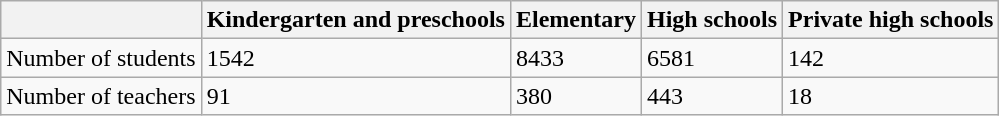<table class="wikitable">
<tr>
<th></th>
<th>Kindergarten and preschools</th>
<th>Elementary</th>
<th>High schools</th>
<th>Private high schools</th>
</tr>
<tr>
<td>Number of students</td>
<td>1542</td>
<td>8433</td>
<td>6581</td>
<td>142</td>
</tr>
<tr>
<td>Number of teachers</td>
<td>91</td>
<td>380</td>
<td>443</td>
<td>18</td>
</tr>
</table>
